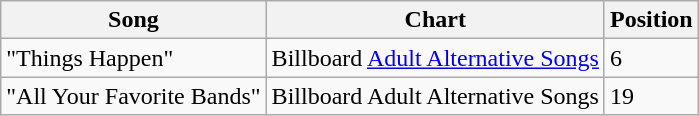<table class="wikitable">
<tr>
<th align="left">Song</th>
<th align="left">Chart</th>
<th align="left">Position</th>
</tr>
<tr>
<td align="left">"Things Happen"</td>
<td align="left">Billboard <a href='#'>Adult Alternative Songs</a></td>
<td align="left">6</td>
</tr>
<tr>
<td align="left">"All Your Favorite Bands"</td>
<td align="left">Billboard Adult Alternative Songs</td>
<td align="left">19</td>
</tr>
</table>
